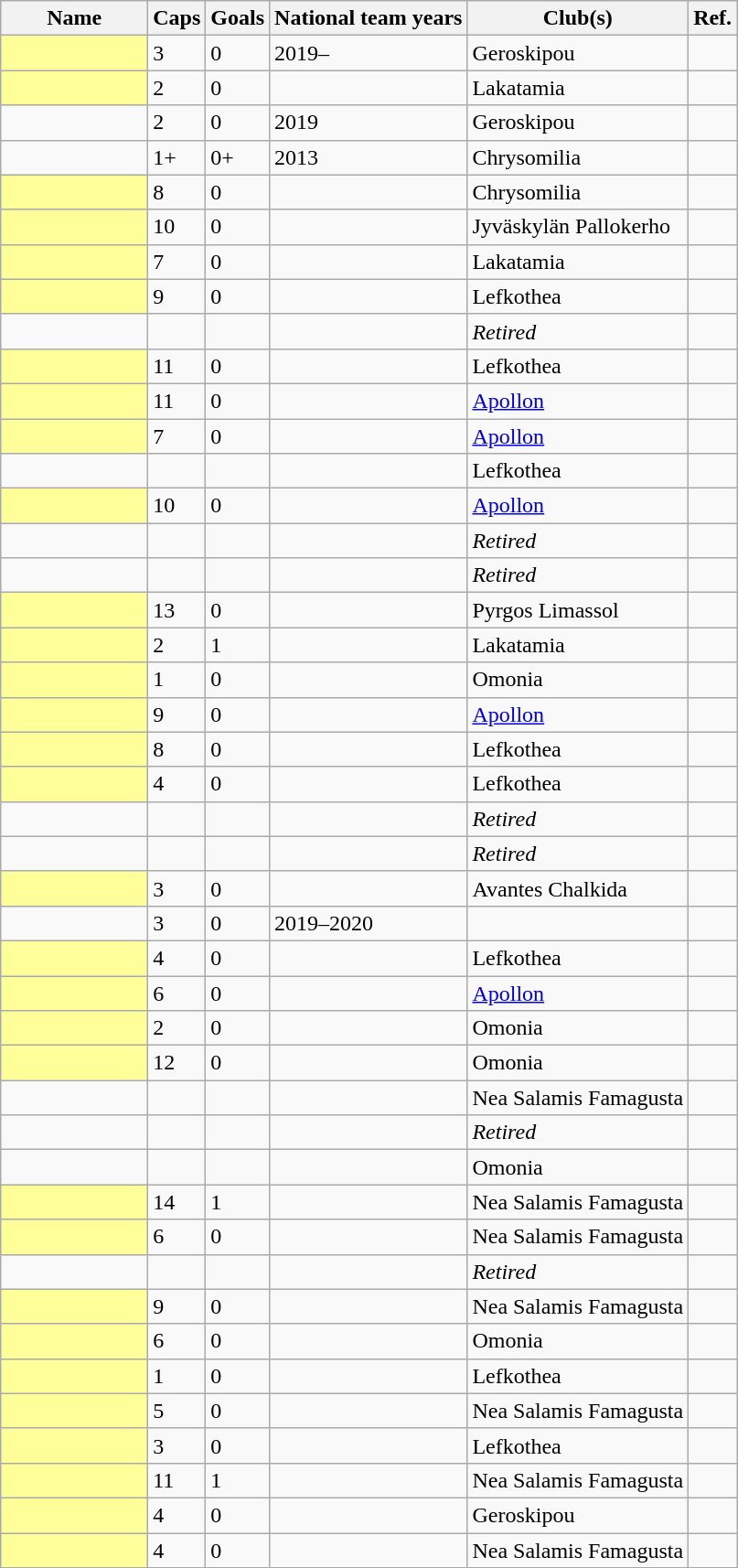<table class="wikitable sortable">
<tr>
<th width="20%">Name</th>
<th>Caps</th>
<th>Goals</th>
<th>National team years</th>
<th>Club(s)</th>
<th>Ref.</th>
</tr>
<tr>
<td scope="row" style="background-color:#FFFF99" align="left"><strong></strong></td>
<td>3</td>
<td>0</td>
<td>2019–</td>
<td> Geroskipou</td>
<td></td>
</tr>
<tr>
<td scope="row" style="background-color:#FFFF99" align="left"><strong></strong></td>
<td>2</td>
<td>0</td>
<td></td>
<td> Lakatamia</td>
<td></td>
</tr>
<tr>
<td></td>
<td>2</td>
<td>0</td>
<td>2019</td>
<td> Geroskipou</td>
<td></td>
</tr>
<tr>
<td></td>
<td>1+</td>
<td>0+</td>
<td>2013</td>
<td> Chrysomilia</td>
<td></td>
</tr>
<tr>
<td scope="row" style="background-color:#FFFF99" align="left"><strong></strong></td>
<td>8</td>
<td>0</td>
<td></td>
<td> Chrysomilia</td>
<td></td>
</tr>
<tr>
<td scope="row" style="background-color:#FFFF99" align="left"><strong></strong></td>
<td>10</td>
<td>0</td>
<td></td>
<td> Jyväskylän Pallokerho</td>
<td></td>
</tr>
<tr>
<td scope="row" style="background-color:#FFFF99" align="left"><strong></strong></td>
<td>7</td>
<td>0</td>
<td></td>
<td> Lakatamia</td>
<td></td>
</tr>
<tr>
<td scope="row" style="background-color:#FFFF99" align="left"><strong></strong></td>
<td>9</td>
<td>0</td>
<td></td>
<td> Lefkothea</td>
<td></td>
</tr>
<tr>
<td></td>
<td></td>
<td></td>
<td></td>
<td><em>Retired</em></td>
<td></td>
</tr>
<tr>
<td scope="row" style="background-color:#FFFF99" align="left"><strong></strong></td>
<td>11</td>
<td>0</td>
<td></td>
<td> Lefkothea</td>
<td></td>
</tr>
<tr>
<td scope="row" style="background-color:#FFFF99" align="left"><strong></strong></td>
<td>11</td>
<td>0</td>
<td></td>
<td> <a href='#'>Apollon</a></td>
<td></td>
</tr>
<tr>
<td scope="row" style="background-color:#FFFF99" align="left"><strong></strong></td>
<td>7</td>
<td>0</td>
<td></td>
<td> <a href='#'>Apollon</a></td>
<td></td>
</tr>
<tr>
<td></td>
<td></td>
<td></td>
<td></td>
<td> Lefkothea</td>
<td></td>
</tr>
<tr>
<td scope="row" style="background-color:#FFFF99" align="left"><strong></strong></td>
<td>10</td>
<td>0</td>
<td></td>
<td> <a href='#'>Apollon</a></td>
<td></td>
</tr>
<tr>
<td></td>
<td></td>
<td></td>
<td></td>
<td><em>Retired</em></td>
<td></td>
</tr>
<tr>
<td></td>
<td></td>
<td></td>
<td></td>
<td><em>Retired</em></td>
<td></td>
</tr>
<tr>
<td scope="row" style="background-color:#FFFF99" align="left"><strong></strong></td>
<td>13</td>
<td>0</td>
<td></td>
<td> Pyrgos Limassol</td>
<td></td>
</tr>
<tr>
<td scope="row" style="background-color:#FFFF99" align="left"><strong></strong></td>
<td>2</td>
<td>1</td>
<td></td>
<td> Lakatamia</td>
<td></td>
</tr>
<tr>
<td scope="row" style="background-color:#FFFF99" align="left"><strong></strong></td>
<td>1</td>
<td>0</td>
<td></td>
<td> Omonia</td>
<td></td>
</tr>
<tr>
<td scope="row" style="background-color:#FFFF99" align="left"><strong></strong></td>
<td>9</td>
<td>0</td>
<td></td>
<td> <a href='#'>Apollon</a></td>
<td></td>
</tr>
<tr>
<td scope="row" style="background-color:#FFFF99" align="left"><strong></strong></td>
<td>8</td>
<td>0</td>
<td></td>
<td> Lefkothea</td>
<td></td>
</tr>
<tr>
<td scope="row" style="background-color:#FFFF99" align="left"><strong></strong></td>
<td>4</td>
<td>0</td>
<td></td>
<td> Lefkothea</td>
<td></td>
</tr>
<tr>
<td></td>
<td></td>
<td></td>
<td></td>
<td><em>Retired</em></td>
<td></td>
</tr>
<tr>
<td></td>
<td></td>
<td></td>
<td></td>
<td><em>Retired</em></td>
<td></td>
</tr>
<tr>
<td scope="row" style="background-color:#FFFF99" align="left"><strong></strong></td>
<td>3</td>
<td>0</td>
<td></td>
<td> Avantes Chalkida</td>
<td></td>
</tr>
<tr>
<td></td>
<td>3</td>
<td>0</td>
<td>2019–2020</td>
<td></td>
<td></td>
</tr>
<tr>
<td scope="row" style="background-color:#FFFF99" align="left"><strong></strong></td>
<td>4</td>
<td>0</td>
<td></td>
<td> Lefkothea</td>
<td></td>
</tr>
<tr>
<td scope="row" style="background-color:#FFFF99" align="left"><strong></strong></td>
<td>6</td>
<td>0</td>
<td></td>
<td> <a href='#'>Apollon</a></td>
<td></td>
</tr>
<tr>
<td scope="row" style="background-color:#FFFF99" align="left"><strong></strong></td>
<td>2</td>
<td>0</td>
<td></td>
<td> Omonia</td>
<td></td>
</tr>
<tr>
<td scope="row" style="background-color:#FFFF99" align="left"><strong></strong></td>
<td>12</td>
<td>0</td>
<td></td>
<td> Omonia</td>
<td></td>
</tr>
<tr>
<td></td>
<td></td>
<td></td>
<td></td>
<td> Nea Salamis Famagusta</td>
<td></td>
</tr>
<tr>
<td></td>
<td></td>
<td></td>
<td></td>
<td><em>Retired</em></td>
<td></td>
</tr>
<tr>
<td></td>
<td></td>
<td></td>
<td></td>
<td> Omonia</td>
<td></td>
</tr>
<tr>
<td scope="row" style="background-color:#FFFF99" align="left"><strong></strong></td>
<td>14</td>
<td>1</td>
<td></td>
<td> Nea Salamis Famagusta</td>
<td></td>
</tr>
<tr>
<td scope="row" style="background-color:#FFFF99" align="left"><strong></strong></td>
<td>6</td>
<td>0</td>
<td></td>
<td> Nea Salamis Famagusta</td>
<td></td>
</tr>
<tr>
<td></td>
<td></td>
<td></td>
<td></td>
<td><em>Retired</em></td>
<td></td>
</tr>
<tr>
<td scope="row" style="background-color:#FFFF99" align="left"><strong></strong></td>
<td>9</td>
<td>0</td>
<td></td>
<td> Nea Salamis Famagusta</td>
<td></td>
</tr>
<tr>
<td scope="row" style="background-color:#FFFF99" align="left"><strong></strong></td>
<td>6</td>
<td>0</td>
<td></td>
<td> Omonia</td>
<td></td>
</tr>
<tr>
<td scope="row" style="background-color:#FFFF99" align="left"><strong></strong></td>
<td>1</td>
<td>0</td>
<td></td>
<td> Lefkothea</td>
<td></td>
</tr>
<tr>
<td scope="row" style="background-color:#FFFF99" align="left"><strong></strong></td>
<td>5</td>
<td>0</td>
<td></td>
<td> Nea Salamis Famagusta</td>
<td></td>
</tr>
<tr>
<td scope="row" style="background-color:#FFFF99" align="left"><strong></strong></td>
<td>3</td>
<td>0</td>
<td></td>
<td> Lefkothea</td>
<td></td>
</tr>
<tr>
<td scope="row" style="background-color:#FFFF99" align="left"><strong></strong></td>
<td>11</td>
<td>1</td>
<td></td>
<td> Nea Salamis Famagusta</td>
<td></td>
</tr>
<tr>
<td scope="row" style="background-color:#FFFF99" align="left"><strong></strong></td>
<td>4</td>
<td>0</td>
<td></td>
<td> Geroskipou</td>
<td></td>
</tr>
<tr>
<td scope="row" style="background-color:#FFFF99" align="left"><strong></strong></td>
<td>4</td>
<td>0</td>
<td></td>
<td> Nea Salamis Famagusta</td>
<td></td>
</tr>
</table>
